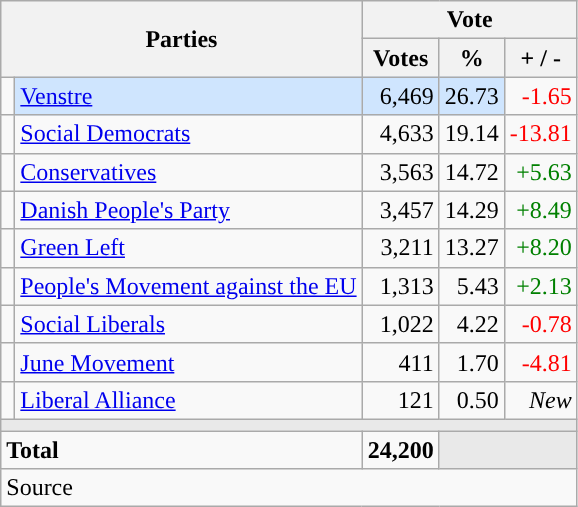<table class="wikitable" style="text-align:right;">
<tr>
<th style="text-align:centre;" rowspan="2" colspan="2" width="225">Parties</th>
<th colspan="3">Vote</th>
</tr>
<tr>
<th width="15">Votes</th>
<th width="15">%</th>
<th width="15">+ / -</th>
</tr>
<tr>
<td width="2" style="color:inherit;background:"></td>
<td bgcolor=#cfe5fe   align="left"><a href='#'>Venstre</a></td>
<td bgcolor=#cfe5fe>6,469</td>
<td bgcolor=#cfe5fe>26.73</td>
<td style=color:red;>-1.65</td>
</tr>
<tr>
<td width="2" style="color:inherit;background:"></td>
<td align="left"><a href='#'>Social Democrats</a></td>
<td>4,633</td>
<td>19.14</td>
<td style=color:red;>-13.81</td>
</tr>
<tr>
<td width="2" style="color:inherit;background:"></td>
<td align="left"><a href='#'>Conservatives</a></td>
<td>3,563</td>
<td>14.72</td>
<td style=color:green;>+5.63</td>
</tr>
<tr>
<td width="2" style="color:inherit;background:"></td>
<td align="left"><a href='#'>Danish People's Party</a></td>
<td>3,457</td>
<td>14.29</td>
<td style=color:green;>+8.49</td>
</tr>
<tr>
<td width="2" style="color:inherit;background:"></td>
<td align="left"><a href='#'>Green Left</a></td>
<td>3,211</td>
<td>13.27</td>
<td style=color:green;>+8.20</td>
</tr>
<tr>
<td width="2" style="color:inherit;background:"></td>
<td align="left"><a href='#'>People's Movement against the EU</a></td>
<td>1,313</td>
<td>5.43</td>
<td style=color:green;>+2.13</td>
</tr>
<tr>
<td width="2" style="color:inherit;background:"></td>
<td align="left"><a href='#'>Social Liberals</a></td>
<td>1,022</td>
<td>4.22</td>
<td style=color:red;>-0.78</td>
</tr>
<tr>
<td width="2" style="color:inherit;background:"></td>
<td align="left"><a href='#'>June Movement</a></td>
<td>411</td>
<td>1.70</td>
<td style=color:red;>-4.81</td>
</tr>
<tr>
<td width="2" style="color:inherit;background:"></td>
<td align="left"><a href='#'>Liberal Alliance</a></td>
<td>121</td>
<td>0.50</td>
<td><em>New</em></td>
</tr>
<tr>
<td colspan="7" bgcolor="#E9E9E9"></td>
</tr>
<tr>
<td align="left" colspan="2"><strong>Total</strong></td>
<td><strong>24,200</strong></td>
<td bgcolor="#E9E9E9" colspan="2"></td>
</tr>
<tr>
<td align="left" colspan="6">Source</td>
</tr>
</table>
